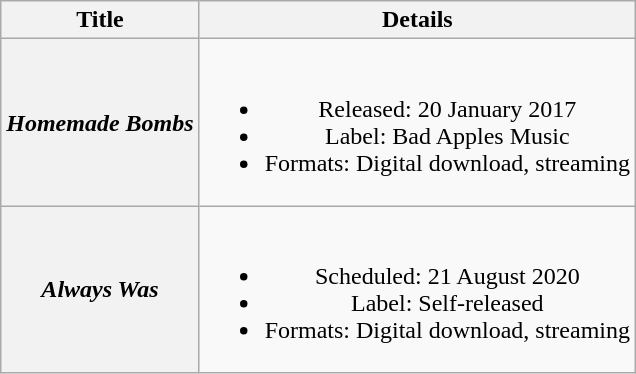<table class="wikitable plainrowheaders" style="text-align:center">
<tr>
<th>Title</th>
<th>Details</th>
</tr>
<tr>
<th scope="row"><em>Homemade Bombs</em></th>
<td><br><ul><li>Released: 20 January 2017</li><li>Label: Bad Apples Music</li><li>Formats: Digital download, streaming</li></ul></td>
</tr>
<tr>
<th scope="row"><em>Always Was</em></th>
<td><br><ul><li>Scheduled: 21 August 2020</li><li>Label: Self-released</li><li>Formats: Digital download, streaming</li></ul></td>
</tr>
</table>
